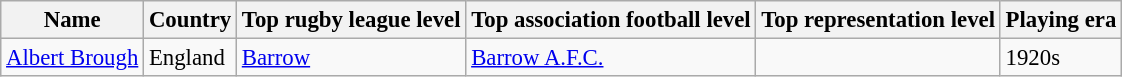<table class="wikitable" style="font-size: 95%;">
<tr>
<th>Name</th>
<th>Country</th>
<th>Top rugby league level</th>
<th>Top association football level</th>
<th>Top representation level</th>
<th>Playing era</th>
</tr>
<tr>
<td><a href='#'>Albert Brough</a></td>
<td>England</td>
<td><a href='#'>Barrow</a></td>
<td><a href='#'>Barrow A.F.C.</a></td>
<td></td>
<td>1920s</td>
</tr>
</table>
